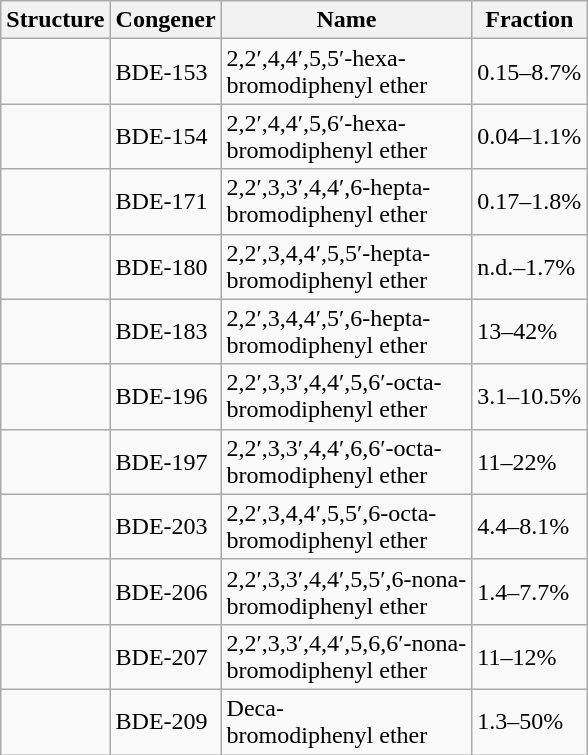<table class="wikitable">
<tr>
<th>Structure</th>
<th>Congener</th>
<th>Name</th>
<th>Fraction</th>
</tr>
<tr>
<td></td>
<td>BDE-153</td>
<td>2,2′,4,4′,5,5′-hexa-<br>bromodiphenyl ether</td>
<td>0.15–8.7%</td>
</tr>
<tr>
<td></td>
<td>BDE-154</td>
<td>2,2′,4,4′,5,6′-hexa-<br>bromodiphenyl ether</td>
<td>0.04–1.1%</td>
</tr>
<tr>
<td></td>
<td>BDE-171</td>
<td>2,2′,3,3′,4,4′,6-hepta-<br>bromodiphenyl ether</td>
<td>0.17–1.8%</td>
</tr>
<tr>
<td></td>
<td>BDE-180</td>
<td>2,2′,3,4,4′,5,5′-hepta-<br>bromodiphenyl ether</td>
<td>n.d.–1.7%</td>
</tr>
<tr>
<td></td>
<td>BDE-183</td>
<td>2,2′,3,4,4′,5′,6-hepta-<br>bromodiphenyl ether</td>
<td>13–42%</td>
</tr>
<tr>
<td></td>
<td>BDE-196</td>
<td>2,2′,3,3′,4,4′,5,6′-octa-<br>bromodiphenyl ether</td>
<td>3.1–10.5%</td>
</tr>
<tr>
<td></td>
<td>BDE-197</td>
<td>2,2′,3,3′,4,4′,6,6′-octa-<br>bromodiphenyl ether</td>
<td>11–22%</td>
</tr>
<tr>
<td></td>
<td>BDE-203</td>
<td>2,2′,3,4,4′,5,5′,6-octa-<br>bromodiphenyl ether</td>
<td>4.4–8.1%</td>
</tr>
<tr>
<td></td>
<td>BDE-206</td>
<td>2,2′,3,3′,4,4′,5,5′,6-nona-<br>bromodiphenyl ether</td>
<td>1.4–7.7%</td>
</tr>
<tr>
<td></td>
<td>BDE-207</td>
<td>2,2′,3,3′,4,4′,5,6,6′-nona-<br>bromodiphenyl ether</td>
<td>11–12%</td>
</tr>
<tr>
<td></td>
<td>BDE-209</td>
<td>Deca-<br>bromodiphenyl ether</td>
<td>1.3–50%</td>
</tr>
</table>
